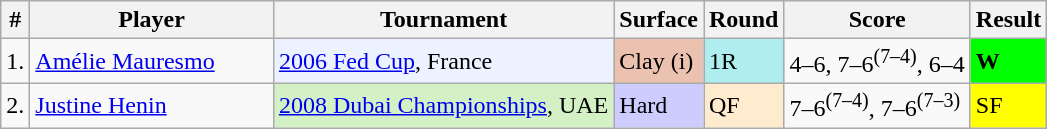<table class="wikitable sortable">
<tr>
<th>#</th>
<th width=155>Player</th>
<th>Tournament</th>
<th>Surface</th>
<th>Round</th>
<th>Score</th>
<th>Result</th>
</tr>
<tr>
<td>1.</td>
<td> <a href='#'>Amélie Mauresmo</a></td>
<td bgcolor=ecf2ff><a href='#'>2006 Fed Cup</a>, France</td>
<td style=background:#ebc2af;>Clay (i)</td>
<td bgcolor=afeeee>1R</td>
<td>4–6, 7–6<sup>(7–4)</sup>, 6–4</td>
<td bgcolor=lime><strong>W</strong></td>
</tr>
<tr>
<td>2.</td>
<td> <a href='#'>Justine Henin</a></td>
<td bgcolor=d4f1c5><a href='#'>2008 Dubai Championships</a>, UAE</td>
<td bgcolor=ccccff>Hard</td>
<td bgcolor=ffebcd>QF</td>
<td>7–6<sup>(7–4)</sup>, 7–6<sup>(7–3)</sup></td>
<td bgcolor=yellow>SF</td>
</tr>
</table>
